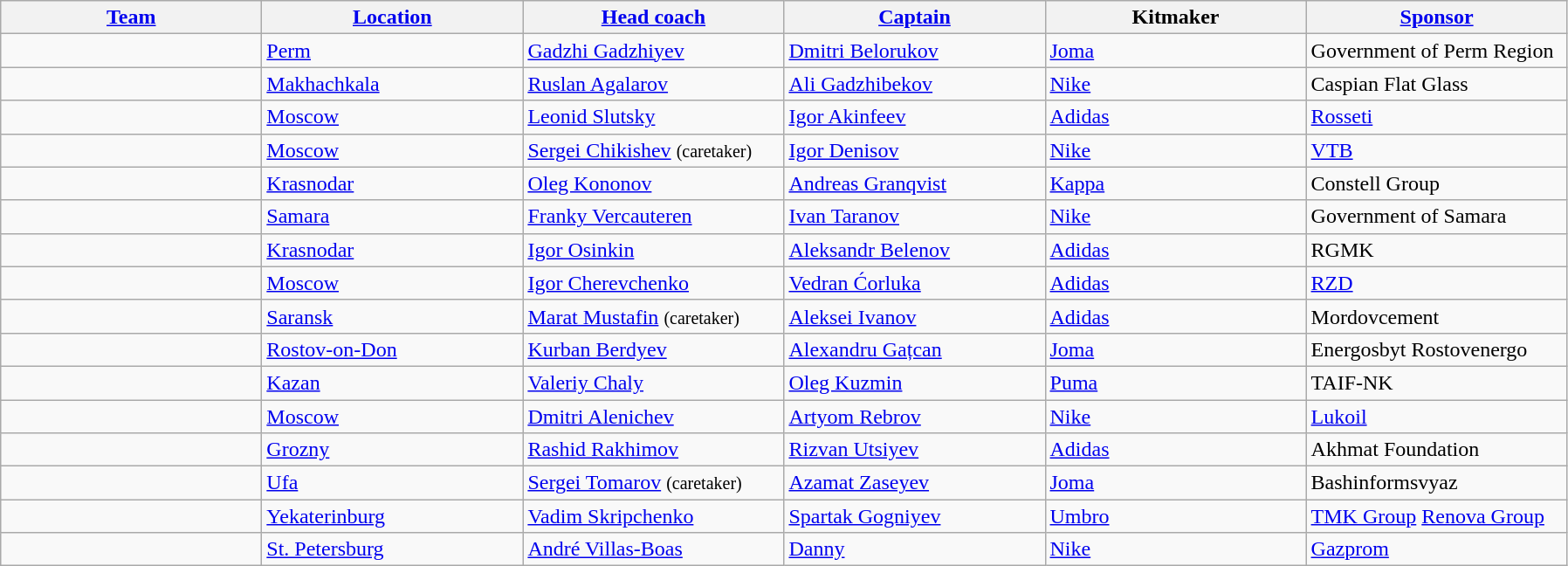<table class="wikitable sortable" style="clear: both;">
<tr>
<th style="width: 12em;"><a href='#'>Team</a></th>
<th style="width: 12em;"><a href='#'>Location</a></th>
<th style="width: 12em;"><a href='#'>Head coach</a></th>
<th style="width: 12em;"><a href='#'>Captain</a></th>
<th style="width: 12em;">Kitmaker</th>
<th style="width: 12em;"><a href='#'>Sponsor</a></th>
</tr>
<tr>
<td><strong></strong></td>
<td><a href='#'>Perm</a></td>
<td> <a href='#'>Gadzhi Gadzhiyev</a></td>
<td> <a href='#'>Dmitri Belorukov</a></td>
<td><a href='#'>Joma</a></td>
<td>Government of Perm Region</td>
</tr>
<tr>
<td><strong></strong></td>
<td><a href='#'>Makhachkala</a></td>
<td> <a href='#'>Ruslan Agalarov</a></td>
<td> <a href='#'>Ali Gadzhibekov</a></td>
<td><a href='#'>Nike</a></td>
<td>Caspian Flat Glass</td>
</tr>
<tr>
<td><strong></strong></td>
<td><a href='#'>Moscow</a></td>
<td> <a href='#'>Leonid Slutsky</a></td>
<td> <a href='#'>Igor Akinfeev</a></td>
<td><a href='#'>Adidas</a></td>
<td><a href='#'>Rosseti</a></td>
</tr>
<tr>
<td><strong></strong></td>
<td><a href='#'>Moscow</a></td>
<td> <a href='#'>Sergei Chikishev</a> <small>(caretaker)</small></td>
<td> <a href='#'>Igor Denisov</a></td>
<td><a href='#'>Nike</a></td>
<td><a href='#'>VTB</a></td>
</tr>
<tr>
<td></td>
<td><a href='#'>Krasnodar</a></td>
<td> <a href='#'>Oleg Kononov</a></td>
<td> <a href='#'>Andreas Granqvist</a></td>
<td><a href='#'>Kappa</a></td>
<td>Constell Group</td>
</tr>
<tr>
<td><strong></strong></td>
<td><a href='#'>Samara</a></td>
<td> <a href='#'>Franky Vercauteren</a></td>
<td> <a href='#'>Ivan Taranov</a></td>
<td><a href='#'>Nike</a></td>
<td>Government of Samara</td>
</tr>
<tr>
<td><strong></strong></td>
<td><a href='#'>Krasnodar</a></td>
<td> <a href='#'>Igor Osinkin</a></td>
<td> <a href='#'>Aleksandr Belenov</a></td>
<td><a href='#'>Adidas</a></td>
<td>RGMK</td>
</tr>
<tr>
<td><strong></strong></td>
<td><a href='#'>Moscow</a></td>
<td> <a href='#'>Igor Cherevchenko</a></td>
<td> <a href='#'>Vedran Ćorluka</a></td>
<td><a href='#'>Adidas</a></td>
<td><a href='#'>RZD</a></td>
</tr>
<tr>
<td><strong></strong></td>
<td><a href='#'>Saransk</a></td>
<td> <a href='#'>Marat Mustafin</a> <small>(caretaker)</small></td>
<td> <a href='#'>Aleksei Ivanov</a></td>
<td><a href='#'>Adidas</a></td>
<td>Mordovcement</td>
</tr>
<tr>
<td><strong></strong></td>
<td><a href='#'>Rostov-on-Don</a></td>
<td> <a href='#'>Kurban Berdyev</a></td>
<td> <a href='#'>Alexandru Gațcan</a></td>
<td><a href='#'>Joma</a></td>
<td>Energosbyt Rostovenergo</td>
</tr>
<tr>
<td><strong></strong></td>
<td><a href='#'>Kazan</a></td>
<td> <a href='#'>Valeriy Chaly</a></td>
<td> <a href='#'>Oleg Kuzmin</a></td>
<td><a href='#'>Puma</a></td>
<td>TAIF-NK</td>
</tr>
<tr>
<td><strong></strong></td>
<td><a href='#'>Moscow</a></td>
<td> <a href='#'>Dmitri Alenichev</a></td>
<td> <a href='#'>Artyom Rebrov</a></td>
<td><a href='#'>Nike</a></td>
<td><a href='#'>Lukoil</a></td>
</tr>
<tr>
<td><strong></strong></td>
<td><a href='#'>Grozny</a></td>
<td> <a href='#'>Rashid Rakhimov</a></td>
<td> <a href='#'>Rizvan Utsiyev</a></td>
<td><a href='#'>Adidas</a></td>
<td>Akhmat Foundation</td>
</tr>
<tr>
<td><strong></strong></td>
<td><a href='#'>Ufa</a></td>
<td> <a href='#'>Sergei Tomarov</a> <small>(caretaker)</small></td>
<td> <a href='#'>Azamat Zaseyev</a></td>
<td><a href='#'>Joma</a></td>
<td>Bashinformsvyaz</td>
</tr>
<tr>
<td><strong></strong></td>
<td><a href='#'>Yekaterinburg</a></td>
<td> <a href='#'>Vadim Skripchenko</a></td>
<td> <a href='#'>Spartak Gogniyev</a></td>
<td><a href='#'>Umbro</a></td>
<td><a href='#'>TMK Group</a> <a href='#'>Renova Group</a></td>
</tr>
<tr>
<td><strong></strong></td>
<td><a href='#'>St. Petersburg</a></td>
<td> <a href='#'>André Villas-Boas</a></td>
<td> <a href='#'>Danny</a></td>
<td><a href='#'>Nike</a></td>
<td><a href='#'>Gazprom</a></td>
</tr>
</table>
